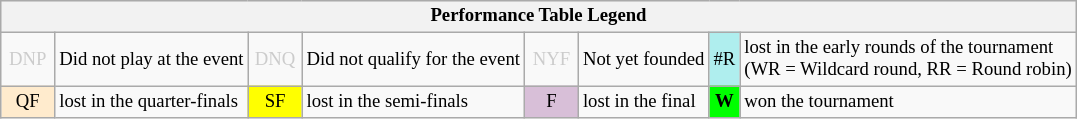<table class="wikitable" style="font-size:78%;">
<tr style="background:#efefef;">
<th colspan="8">Performance Table Legend</th>
</tr>
<tr>
<td style="color:#ccc; text-align:center; width:30px;">DNP</td>
<td>Did not play at the event</td>
<td style="color:#ccc; text-align:center; width:30px;">DNQ</td>
<td>Did not qualify for the event</td>
<td style="color:#ccc; text-align:center; width:30px;">NYF</td>
<td>Not yet founded</td>
<td style="text-align:center; background:#afeeee;">#R</td>
<td>lost in the early rounds of the tournament<br>(WR = Wildcard round, RR = Round robin)</td>
</tr>
<tr>
<td style="text-align:center; background:#ffebcd;">QF</td>
<td>lost in the quarter-finals</td>
<td style="text-align:center; background:yellow;">SF</td>
<td>lost in the semi-finals</td>
<td style="text-align:center; background:thistle;">F</td>
<td>lost in the final</td>
<td style="text-align:center; background:#0f0;"><strong>W</strong></td>
<td>won the tournament</td>
</tr>
</table>
